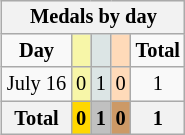<table class="wikitable" style="font-size:85%; float:right">
<tr align=center>
<th colspan=7><strong>Medals by day</strong></th>
</tr>
<tr align=center>
<td><strong>Day</strong></td>
<td style="background:#f7f6a8;"></td>
<td style="background:#dce5e5;"></td>
<td style="background:#ffdab9;"></td>
<td><strong>Total</strong></td>
</tr>
<tr align=center>
<td>July 16</td>
<td style="background:#f7f6a8;">0</td>
<td style="background:#dce5e5;">1</td>
<td style="background:#ffdab9;">0</td>
<td>1</td>
</tr>
<tr align=center>
<th><strong>Total</strong></th>
<th style="background:gold;"><strong>0</strong></th>
<th style="background:silver;"><strong>1</strong></th>
<th style="background:#c96;"><strong>0</strong></th>
<th><strong>1</strong></th>
</tr>
</table>
